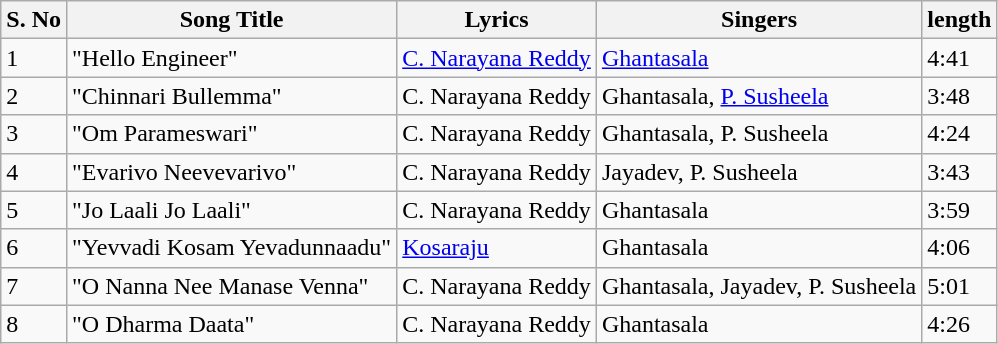<table class="wikitable">
<tr>
<th>S. No</th>
<th>Song Title</th>
<th>Lyrics</th>
<th>Singers</th>
<th>length</th>
</tr>
<tr>
<td>1</td>
<td>"Hello Engineer"</td>
<td><a href='#'>C. Narayana Reddy</a></td>
<td><a href='#'>Ghantasala</a></td>
<td>4:41</td>
</tr>
<tr>
<td>2</td>
<td>"Chinnari Bullemma"</td>
<td>C. Narayana Reddy</td>
<td>Ghantasala, <a href='#'>P. Susheela</a></td>
<td>3:48</td>
</tr>
<tr>
<td>3</td>
<td>"Om Parameswari"</td>
<td>C. Narayana Reddy</td>
<td>Ghantasala, P. Susheela</td>
<td>4:24</td>
</tr>
<tr>
<td>4</td>
<td>"Evarivo Neevevarivo"</td>
<td>C. Narayana Reddy</td>
<td>Jayadev, P. Susheela</td>
<td>3:43</td>
</tr>
<tr>
<td>5</td>
<td>"Jo Laali Jo Laali"</td>
<td>C. Narayana Reddy</td>
<td>Ghantasala</td>
<td>3:59</td>
</tr>
<tr>
<td>6</td>
<td>"Yevvadi Kosam Yevadunnaadu"</td>
<td><a href='#'>Kosaraju</a></td>
<td>Ghantasala</td>
<td>4:06</td>
</tr>
<tr>
<td>7</td>
<td>"O Nanna Nee Manase Venna"</td>
<td>C. Narayana Reddy</td>
<td>Ghantasala, Jayadev, P. Susheela</td>
<td>5:01</td>
</tr>
<tr>
<td>8</td>
<td>"O Dharma Daata"</td>
<td>C. Narayana Reddy</td>
<td>Ghantasala</td>
<td>4:26</td>
</tr>
</table>
